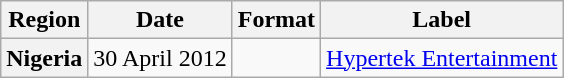<table class="wikitable plainrowheaders">
<tr>
<th scope="col">Region</th>
<th scope="col">Date</th>
<th scope="col">Format</th>
<th scope="col">Label</th>
</tr>
<tr>
<th scope="row">Nigeria</th>
<td>30 April 2012</td>
<td></td>
<td><a href='#'>Hypertek Entertainment</a></td>
</tr>
</table>
